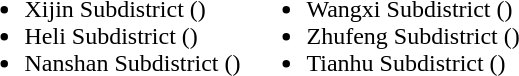<table>
<tr>
<td valign="top"><br><ul><li>Xijin Subdistrict ()</li><li>Heli Subdistrict ()</li><li>Nanshan Subdistrict ()</li></ul></td>
<td valign="top"><br><ul><li>Wangxi Subdistrict ()</li><li>Zhufeng Subdistrict ()</li><li>Tianhu Subdistrict ()</li></ul></td>
</tr>
</table>
